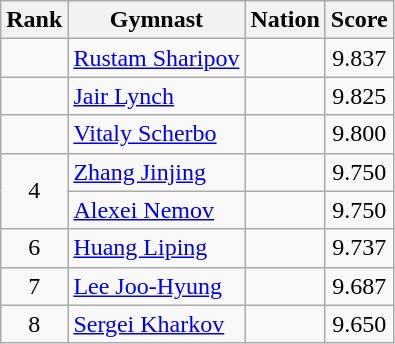<table class="wikitable sortable" style="text-align:center">
<tr>
<th>Rank</th>
<th>Gymnast</th>
<th>Nation</th>
<th>Score</th>
</tr>
<tr>
<td></td>
<td align=left><a href='#'>Rustam Sharipov</a></td>
<td align=left></td>
<td>9.837</td>
</tr>
<tr>
<td></td>
<td align=left><a href='#'>Jair Lynch</a></td>
<td align=left></td>
<td>9.825</td>
</tr>
<tr>
<td></td>
<td align=left><a href='#'>Vitaly Scherbo</a></td>
<td align=left></td>
<td>9.800</td>
</tr>
<tr>
<td rowspan=2>4</td>
<td align=left><a href='#'>Zhang Jinjing</a></td>
<td align=left></td>
<td>9.750</td>
</tr>
<tr>
<td align=left><a href='#'>Alexei Nemov</a></td>
<td align=left></td>
<td>9.750</td>
</tr>
<tr>
<td>6</td>
<td align=left><a href='#'>Huang Liping</a></td>
<td align=left></td>
<td>9.737</td>
</tr>
<tr>
<td>7</td>
<td align=left><a href='#'>Lee Joo-Hyung</a></td>
<td align=left></td>
<td>9.687</td>
</tr>
<tr>
<td>8</td>
<td align=left><a href='#'>Sergei Kharkov</a></td>
<td align=left></td>
<td>9.650</td>
</tr>
</table>
